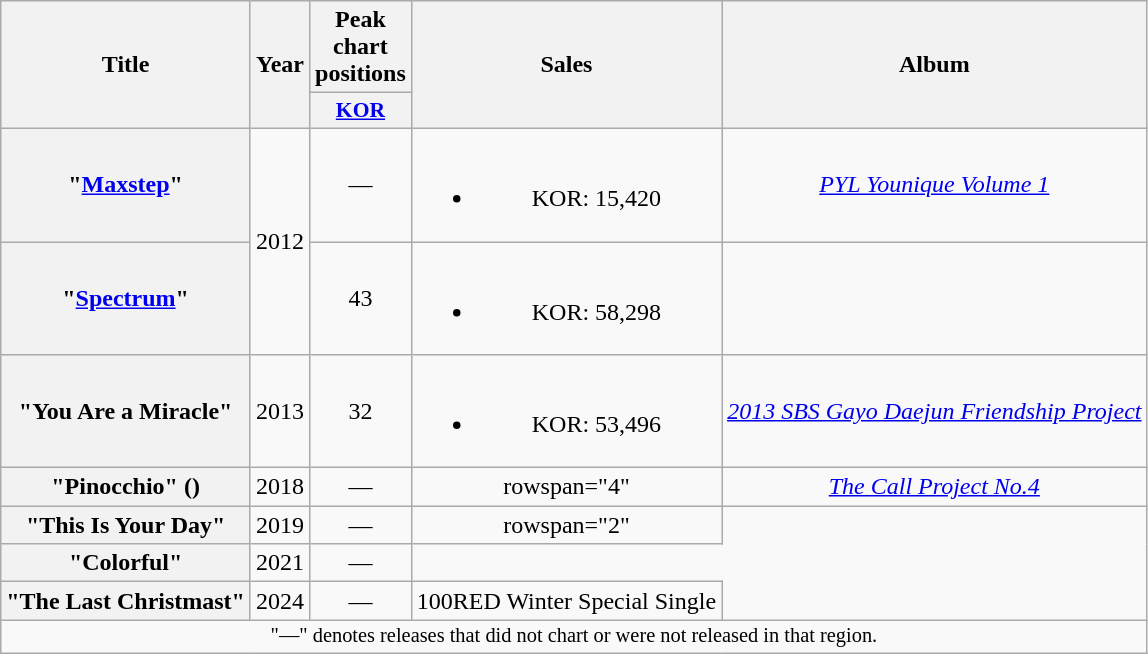<table class="wikitable plainrowheaders" style="text-align:center;">
<tr>
<th scope="col" rowspan="2">Title</th>
<th scope="col" rowspan="2">Year</th>
<th scope="col">Peak chart positions</th>
<th scope="col" rowspan="2">Sales</th>
<th scope="col" rowspan="2">Album</th>
</tr>
<tr>
<th scope="col" style="width:3em;font-size:90%;"><a href='#'>KOR</a><br></th>
</tr>
<tr>
<th scope="row">"<a href='#'>Maxstep</a>"<br></th>
<td rowspan="2">2012</td>
<td>—</td>
<td><br><ul><li>KOR: 15,420</li></ul></td>
<td><em><a href='#'>PYL Younique Volume 1</a></em></td>
</tr>
<tr>
<th scope="row">"<a href='#'>Spectrum</a>"<br></th>
<td>43</td>
<td><br><ul><li>KOR: 58,298</li></ul></td>
<td></td>
</tr>
<tr>
<th scope=row>"You Are a Miracle"<br></th>
<td>2013</td>
<td>32</td>
<td><br><ul><li>KOR: 53,496</li></ul></td>
<td><em><a href='#'>2013 SBS Gayo Daejun Friendship Project</a></em></td>
</tr>
<tr>
<th scope="row">"Pinocchio" ()<br></th>
<td>2018</td>
<td>—</td>
<td>rowspan="4" </td>
<td><em><a href='#'>The Call Project No.4</a></em></td>
</tr>
<tr>
<th scope="row">"This Is Your Day" <br></th>
<td>2019</td>
<td>—</td>
<td>rowspan="2" </td>
</tr>
<tr>
<th scope="row">"Colorful"<br></th>
<td>2021</td>
<td>—</td>
</tr>
<tr>
<th scope="row">"The Last Christmast"<br></th>
<td>2024</td>
<td>—</td>
<td>100RED Winter Special Single</td>
</tr>
<tr>
<td colspan="5" style="text-align:center; font-size:85%">"—" denotes releases that did not chart or were not released in that region.</td>
</tr>
</table>
